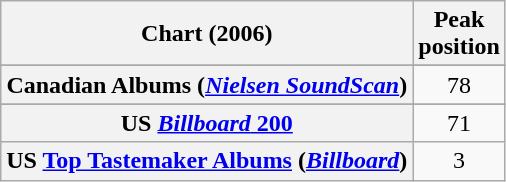<table class="wikitable sortable plainrowheaders" style="text-align:center">
<tr>
<th scope="col">Chart (2006)</th>
<th scope="col">Peak<br>position</th>
</tr>
<tr>
</tr>
<tr>
</tr>
<tr>
</tr>
<tr>
<th scope="row">Canadian Albums (<em><a href='#'>Nielsen SoundScan</a></em>)</th>
<td>78</td>
</tr>
<tr>
</tr>
<tr>
</tr>
<tr>
</tr>
<tr>
</tr>
<tr>
</tr>
<tr>
</tr>
<tr>
</tr>
<tr>
</tr>
<tr>
<th scope="row">US <a href='#'><em>Billboard</em> 200</a></th>
<td>71</td>
</tr>
<tr>
<th scope="row">US <a href='#'>Top Tastemaker Albums</a> (<em><a href='#'>Billboard</a></em>)</th>
<td>3</td>
</tr>
</table>
